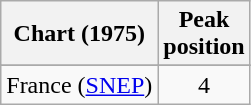<table class="wikitable">
<tr>
<th>Chart (1975)</th>
<th>Peak<br>position</th>
</tr>
<tr>
</tr>
<tr>
<td>France (<a href='#'>SNEP</a>)</td>
<td align="center">4</td>
</tr>
</table>
